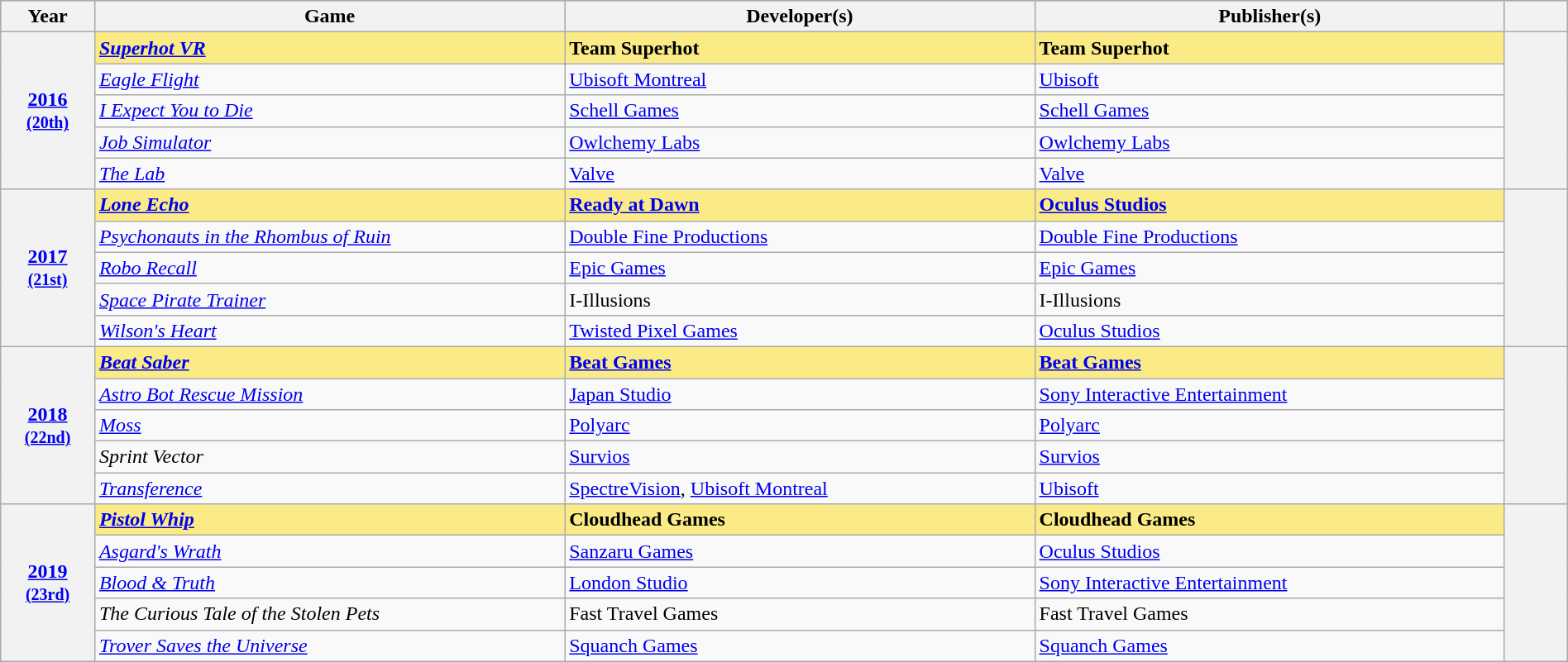<table class="wikitable sortable" style="width:100%;">
<tr style="background:#bebebe">
<th scope="col" style="width:6%;">Year</th>
<th scope="col" style="width:30%;">Game</th>
<th scope="col" style="width:30%;">Developer(s)</th>
<th scope="col" style="width:30%;">Publisher(s)</th>
<th scope="col" style="width:4%;" class="unsortable"></th>
</tr>
<tr>
<th scope="row" rowspan="5" style="text-align:center"><a href='#'>2016</a> <br><small><a href='#'>(20th)</a> </small></th>
<td style="background:#FAEB86"><strong><em><a href='#'>Superhot VR</a></em></strong></td>
<td style="background:#FAEB86"><strong>Team Superhot</strong></td>
<td style="background:#FAEB86"><strong>Team Superhot</strong></td>
<th scope="row" rowspan="5" style="text-align;center;"></th>
</tr>
<tr>
<td><em><a href='#'>Eagle Flight</a></em></td>
<td><a href='#'>Ubisoft Montreal</a></td>
<td><a href='#'>Ubisoft</a></td>
</tr>
<tr>
<td><em><a href='#'>I Expect You to Die</a></em></td>
<td><a href='#'>Schell Games</a></td>
<td><a href='#'>Schell Games</a></td>
</tr>
<tr>
<td><em><a href='#'>Job Simulator</a></em></td>
<td><a href='#'>Owlchemy Labs</a></td>
<td><a href='#'>Owlchemy Labs</a></td>
</tr>
<tr>
<td><em><a href='#'>The Lab</a></em></td>
<td><a href='#'>Valve</a></td>
<td><a href='#'>Valve</a></td>
</tr>
<tr>
<th scope="row" rowspan="5" style="text-align:center"><a href='#'>2017</a> <br><small><a href='#'>(21st)</a> </small></th>
<td style="background:#FAEB86"><strong><em><a href='#'>Lone Echo</a></em></strong></td>
<td style="background:#FAEB86"><strong><a href='#'>Ready at Dawn</a></strong></td>
<td style="background:#FAEB86"><strong><a href='#'>Oculus Studios</a></strong></td>
<th scope="row" rowspan="5" style="text-align;center;"></th>
</tr>
<tr>
<td><em><a href='#'>Psychonauts in the Rhombus of Ruin</a></em></td>
<td><a href='#'>Double Fine Productions</a></td>
<td><a href='#'>Double Fine Productions</a></td>
</tr>
<tr>
<td><em><a href='#'>Robo Recall</a></em></td>
<td><a href='#'>Epic Games</a></td>
<td><a href='#'>Epic Games</a></td>
</tr>
<tr>
<td><em><a href='#'>Space Pirate Trainer</a></em></td>
<td>I-Illusions</td>
<td>I-Illusions</td>
</tr>
<tr>
<td><em><a href='#'>Wilson's Heart</a></em></td>
<td><a href='#'>Twisted Pixel Games</a></td>
<td><a href='#'>Oculus Studios</a></td>
</tr>
<tr>
<th scope="row" rowspan="5" style="text-align:center"><a href='#'>2018</a> <br><small><a href='#'>(22nd)</a> </small></th>
<td style="background:#FAEB86"><strong><em><a href='#'>Beat Saber</a></em></strong></td>
<td style="background:#FAEB86"><strong><a href='#'>Beat Games</a></strong></td>
<td style="background:#FAEB86"><strong><a href='#'>Beat Games</a></strong></td>
<th scope="row" rowspan="5" style="text-align;center;"></th>
</tr>
<tr>
<td><em><a href='#'>Astro Bot Rescue Mission</a></em></td>
<td><a href='#'>Japan Studio</a></td>
<td><a href='#'>Sony Interactive Entertainment</a></td>
</tr>
<tr>
<td><em><a href='#'>Moss</a></em></td>
<td><a href='#'>Polyarc</a></td>
<td><a href='#'>Polyarc</a></td>
</tr>
<tr>
<td><em>Sprint Vector</em></td>
<td><a href='#'>Survios</a></td>
<td><a href='#'>Survios</a></td>
</tr>
<tr>
<td><em><a href='#'>Transference</a></em></td>
<td><a href='#'>SpectreVision</a>, <a href='#'>Ubisoft Montreal</a></td>
<td><a href='#'>Ubisoft</a></td>
</tr>
<tr>
<th scope="row" rowspan="5" style="text-align:center"><a href='#'>2019</a> <br><small><a href='#'>(23rd)</a> </small></th>
<td style="background:#FAEB86"><strong><em><a href='#'>Pistol Whip</a></em></strong></td>
<td style="background:#FAEB86"><strong>Cloudhead Games</strong></td>
<td style="background:#FAEB86"><strong>Cloudhead Games</strong></td>
<th scope="row" rowspan="5" style="text-align;center;"></th>
</tr>
<tr>
<td><em><a href='#'>Asgard's Wrath</a></em></td>
<td><a href='#'>Sanzaru Games</a></td>
<td><a href='#'>Oculus Studios</a></td>
</tr>
<tr>
<td><em><a href='#'>Blood & Truth</a></em></td>
<td><a href='#'>London Studio</a></td>
<td><a href='#'>Sony Interactive Entertainment</a></td>
</tr>
<tr>
<td><em>The Curious Tale of the Stolen Pets</em></td>
<td>Fast Travel Games</td>
<td>Fast Travel Games</td>
</tr>
<tr>
<td><em><a href='#'>Trover Saves the Universe</a></em></td>
<td><a href='#'>Squanch Games</a></td>
<td><a href='#'>Squanch Games</a></td>
</tr>
</table>
